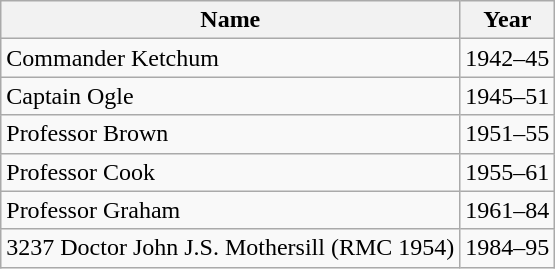<table class="wikitable">
<tr>
<th>Name</th>
<th>Year</th>
</tr>
<tr>
<td>Commander Ketchum</td>
<td>1942–45</td>
</tr>
<tr>
<td>Captain Ogle</td>
<td>1945–51</td>
</tr>
<tr>
<td>Professor Brown</td>
<td>1951–55</td>
</tr>
<tr>
<td>Professor Cook</td>
<td>1955–61</td>
</tr>
<tr>
<td>Professor Graham</td>
<td>1961–84</td>
</tr>
<tr>
<td>3237 Doctor John J.S. Mothersill (RMC 1954)</td>
<td>1984–95</td>
</tr>
</table>
